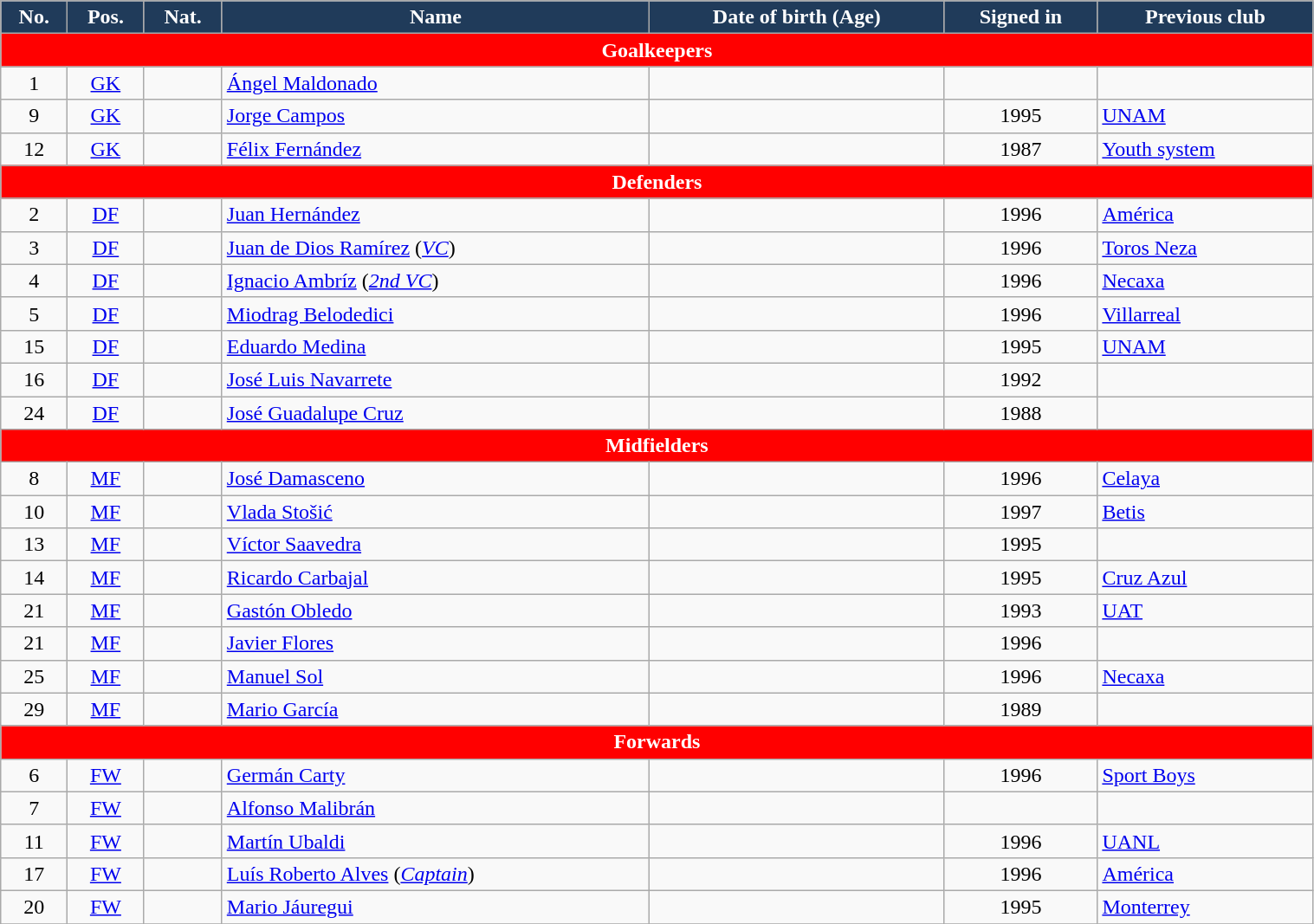<table class="wikitable" style="text-align:center; font-size:100%;width:80%;">
<tr>
<th style="background:#203b5a; color:white; text-align:center;">No.</th>
<th style="background:#203b5a; color:white; text-align:center;">Pos.</th>
<th style="background:#203b5a; color:white; text-align:center;">Nat.</th>
<th style="background:#203b5a; color:white; text-align:center;">Name</th>
<th style="background:#203b5a; color:white; text-align:center;">Date of birth (Age)</th>
<th style="background:#203b5a; color:white; text-align:center;">Signed in</th>
<th style="background:#203b5a; color:white; text-align:center;">Previous club</th>
</tr>
<tr>
<th colspan="7" style="background:#FF0000; color:white; text-align:center">Goalkeepers</th>
</tr>
<tr>
<td>1</td>
<td><a href='#'>GK</a></td>
<td></td>
<td align=left><a href='#'>Ángel Maldonado</a></td>
<td></td>
<td></td>
<td></td>
</tr>
<tr>
<td>9</td>
<td><a href='#'>GK</a></td>
<td></td>
<td align=left><a href='#'>Jorge Campos</a></td>
<td></td>
<td>1995</td>
<td align=left> <a href='#'>UNAM</a></td>
</tr>
<tr>
<td>12</td>
<td><a href='#'>GK</a></td>
<td></td>
<td align=left><a href='#'>Félix Fernández</a></td>
<td></td>
<td>1987</td>
<td align=left> <a href='#'>Youth system</a></td>
</tr>
<tr>
<th colspan="7" style="background:#FF0000; color:white; text-align:center">Defenders</th>
</tr>
<tr>
<td>2</td>
<td><a href='#'>DF</a></td>
<td></td>
<td align=left><a href='#'>Juan Hernández</a></td>
<td></td>
<td>1996</td>
<td align=left> <a href='#'>América</a></td>
</tr>
<tr>
<td>3</td>
<td><a href='#'>DF</a></td>
<td></td>
<td align=left><a href='#'>Juan de Dios Ramírez</a> (<em><a href='#'>VC</a></em>)</td>
<td></td>
<td>1996</td>
<td align=left> <a href='#'>Toros Neza</a></td>
</tr>
<tr>
<td>4</td>
<td><a href='#'>DF</a></td>
<td></td>
<td align=left><a href='#'>Ignacio Ambríz</a> (<em><a href='#'>2nd VC</a></em>)</td>
<td></td>
<td>1996</td>
<td align=left> <a href='#'>Necaxa</a></td>
</tr>
<tr>
<td>5</td>
<td><a href='#'>DF</a></td>
<td></td>
<td align=left><a href='#'>Miodrag Belodedici</a></td>
<td></td>
<td>1996</td>
<td align=left> <a href='#'>Villarreal</a></td>
</tr>
<tr>
<td>15</td>
<td><a href='#'>DF</a></td>
<td></td>
<td align=left><a href='#'>Eduardo Medina</a></td>
<td></td>
<td>1995</td>
<td align=left> <a href='#'>UNAM</a></td>
</tr>
<tr>
<td>16</td>
<td><a href='#'>DF</a></td>
<td></td>
<td align=left><a href='#'>José Luis Navarrete</a></td>
<td></td>
<td>1992</td>
<td></td>
</tr>
<tr>
<td>24</td>
<td><a href='#'>DF</a></td>
<td></td>
<td align=left><a href='#'>José Guadalupe Cruz</a></td>
<td></td>
<td>1988</td>
<td></td>
</tr>
<tr>
<th colspan="7" style="background:#FF0000; color:white; text-align:center">Midfielders</th>
</tr>
<tr>
<td>8</td>
<td><a href='#'>MF</a></td>
<td></td>
<td align=left><a href='#'>José Damasceno</a></td>
<td></td>
<td>1996</td>
<td align=left> <a href='#'>Celaya</a></td>
</tr>
<tr>
<td>10</td>
<td><a href='#'>MF</a></td>
<td></td>
<td align=left><a href='#'>Vlada Stošić</a></td>
<td></td>
<td>1997 </td>
<td align=left> <a href='#'>Betis</a></td>
</tr>
<tr>
<td>13</td>
<td><a href='#'>MF</a></td>
<td></td>
<td align=left><a href='#'>Víctor Saavedra</a></td>
<td></td>
<td>1995</td>
<td></td>
</tr>
<tr>
<td>14</td>
<td><a href='#'>MF</a></td>
<td></td>
<td align=left><a href='#'>Ricardo Carbajal</a></td>
<td></td>
<td>1995</td>
<td align=left> <a href='#'>Cruz Azul</a></td>
</tr>
<tr>
<td>21</td>
<td><a href='#'>MF</a></td>
<td></td>
<td align=left><a href='#'>Gastón Obledo</a></td>
<td></td>
<td>1993</td>
<td align=left> <a href='#'>UAT</a></td>
</tr>
<tr>
<td>21</td>
<td><a href='#'>MF</a></td>
<td></td>
<td align=left><a href='#'>Javier Flores</a></td>
<td></td>
<td>1996</td>
<td></td>
</tr>
<tr>
<td>25</td>
<td><a href='#'>MF</a></td>
<td></td>
<td align=left><a href='#'>Manuel Sol</a></td>
<td></td>
<td>1996</td>
<td align=left> <a href='#'>Necaxa</a></td>
</tr>
<tr>
<td>29</td>
<td><a href='#'>MF</a></td>
<td></td>
<td align=left><a href='#'>Mario García</a></td>
<td></td>
<td>1989</td>
<td align=left></td>
</tr>
<tr>
<th colspan="7" style="background:#FF0000; color:white; text-align:center">Forwards</th>
</tr>
<tr>
<td>6</td>
<td><a href='#'>FW</a></td>
<td></td>
<td align=left><a href='#'>Germán Carty</a></td>
<td></td>
<td>1996</td>
<td align=left> <a href='#'>Sport Boys</a></td>
</tr>
<tr>
<td>7</td>
<td><a href='#'>FW</a></td>
<td></td>
<td align=left><a href='#'>Alfonso Malibrán</a></td>
<td></td>
<td></td>
<td></td>
</tr>
<tr>
<td>11</td>
<td><a href='#'>FW</a></td>
<td></td>
<td align=left><a href='#'>Martín Ubaldi</a></td>
<td></td>
<td>1996</td>
<td align=left> <a href='#'>UANL</a></td>
</tr>
<tr>
<td>17</td>
<td><a href='#'>FW</a></td>
<td></td>
<td align=left><a href='#'>Luís Roberto Alves</a> (<em><a href='#'>Captain</a></em>)</td>
<td></td>
<td>1996</td>
<td align=left> <a href='#'>América</a></td>
</tr>
<tr>
<td>20</td>
<td><a href='#'>FW</a></td>
<td></td>
<td align=left><a href='#'>Mario Jáuregui</a></td>
<td></td>
<td>1995</td>
<td align=left> <a href='#'>Monterrey</a></td>
</tr>
<tr>
</tr>
</table>
